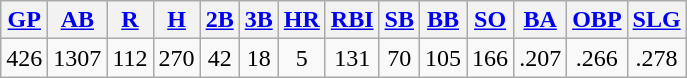<table class="wikitable">
<tr>
<th><a href='#'>GP</a></th>
<th><a href='#'>AB</a></th>
<th><a href='#'>R</a></th>
<th><a href='#'>H</a></th>
<th><a href='#'>2B</a></th>
<th><a href='#'>3B</a></th>
<th><a href='#'>HR</a></th>
<th><a href='#'>RBI</a></th>
<th><a href='#'>SB</a></th>
<th><a href='#'>BB</a></th>
<th><a href='#'>SO</a></th>
<th><a href='#'>BA</a></th>
<th><a href='#'>OBP</a></th>
<th><a href='#'>SLG</a></th>
</tr>
<tr align=center>
<td>426</td>
<td>1307</td>
<td>112</td>
<td>270</td>
<td>42</td>
<td>18</td>
<td>5</td>
<td>131</td>
<td>70</td>
<td>105</td>
<td>166</td>
<td>.207</td>
<td>.266</td>
<td>.278</td>
</tr>
</table>
